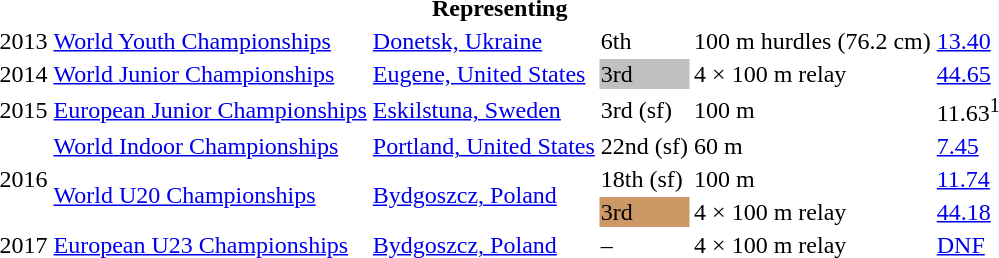<table>
<tr>
<th colspan="6">Representing </th>
</tr>
<tr>
<td>2013</td>
<td><a href='#'>World Youth Championships</a></td>
<td><a href='#'>Donetsk, Ukraine</a></td>
<td>6th</td>
<td>100 m hurdles (76.2 cm)</td>
<td><a href='#'>13.40</a></td>
</tr>
<tr>
<td>2014</td>
<td><a href='#'>World Junior Championships</a></td>
<td><a href='#'>Eugene, United States</a></td>
<td bgcolor=silver>3rd</td>
<td>4 × 100 m relay</td>
<td><a href='#'>44.65</a></td>
</tr>
<tr>
<td>2015</td>
<td><a href='#'>European Junior Championships</a></td>
<td><a href='#'>Eskilstuna, Sweden</a></td>
<td>3rd (sf)</td>
<td>100 m</td>
<td>11.63<sup>1</sup></td>
</tr>
<tr>
<td rowspan=3>2016</td>
<td><a href='#'>World Indoor Championships</a></td>
<td><a href='#'>Portland, United States</a></td>
<td>22nd (sf)</td>
<td>60 m</td>
<td><a href='#'>7.45</a></td>
</tr>
<tr>
<td rowspan=2><a href='#'>World U20 Championships</a></td>
<td rowspan=2><a href='#'>Bydgoszcz, Poland</a></td>
<td>18th (sf)</td>
<td>100 m</td>
<td><a href='#'>11.74</a></td>
</tr>
<tr>
<td bgcolor=cc9966>3rd</td>
<td>4 × 100 m relay</td>
<td><a href='#'>44.18</a></td>
</tr>
<tr>
<td>2017</td>
<td><a href='#'>European U23 Championships</a></td>
<td><a href='#'>Bydgoszcz, Poland</a></td>
<td>–</td>
<td>4 × 100 m relay</td>
<td><a href='#'>DNF</a></td>
</tr>
</table>
